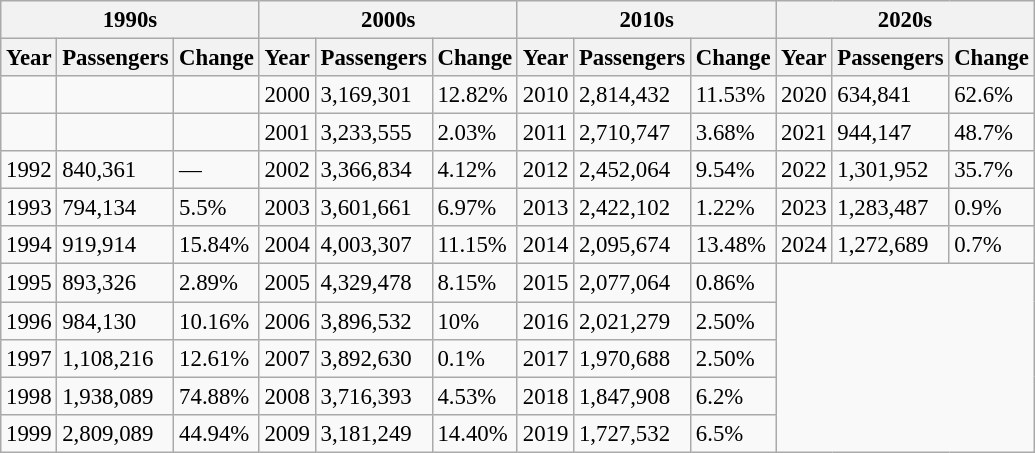<table class="wikitable" style="font-size: 95%">
<tr>
<th colspan="3">1990s</th>
<th colspan="3">2000s</th>
<th colspan="3">2010s</th>
<th colspan="3">2020s</th>
</tr>
<tr>
<th>Year</th>
<th>Passengers</th>
<th>Change</th>
<th>Year</th>
<th>Passengers</th>
<th>Change</th>
<th>Year</th>
<th>Passengers</th>
<th>Change</th>
<th>Year</th>
<th>Passengers</th>
<th>Change</th>
</tr>
<tr>
<td></td>
<td></td>
<td></td>
<td>2000</td>
<td>3,169,301</td>
<td>12.82%</td>
<td>2010</td>
<td>2,814,432</td>
<td>11.53%</td>
<td>2020</td>
<td>634,841</td>
<td>62.6%</td>
</tr>
<tr>
<td></td>
<td></td>
<td></td>
<td>2001</td>
<td>3,233,555</td>
<td>2.03%</td>
<td>2011</td>
<td>2,710,747</td>
<td>3.68%</td>
<td>2021</td>
<td>944,147</td>
<td>  48.7%</td>
</tr>
<tr>
<td>1992</td>
<td>840,361</td>
<td>—</td>
<td>2002</td>
<td>3,366,834</td>
<td>4.12%</td>
<td>2012</td>
<td>2,452,064</td>
<td>9.54%</td>
<td>2022</td>
<td>1,301,952</td>
<td> 35.7%</td>
</tr>
<tr>
<td>1993</td>
<td>794,134</td>
<td>5.5%</td>
<td>2003</td>
<td>3,601,661</td>
<td>6.97%</td>
<td>2013</td>
<td>2,422,102</td>
<td>1.22%</td>
<td>2023</td>
<td>1,283,487</td>
<td>0.9%</td>
</tr>
<tr>
<td>1994</td>
<td>919,914</td>
<td>15.84%</td>
<td>2004</td>
<td>4,003,307</td>
<td>11.15%</td>
<td>2014</td>
<td>2,095,674</td>
<td>13.48%</td>
<td>2024</td>
<td>1,272,689</td>
<td>0.7%</td>
</tr>
<tr>
<td>1995</td>
<td>893,326</td>
<td>2.89%</td>
<td>2005</td>
<td>4,329,478</td>
<td>8.15%</td>
<td>2015</td>
<td>2,077,064</td>
<td>0.86%</td>
</tr>
<tr>
<td>1996</td>
<td>984,130</td>
<td>10.16%</td>
<td>2006</td>
<td>3,896,532</td>
<td>10%</td>
<td>2016</td>
<td>2,021,279</td>
<td>2.50%</td>
</tr>
<tr>
<td>1997</td>
<td>1,108,216</td>
<td>12.61%</td>
<td>2007</td>
<td>3,892,630</td>
<td>0.1%</td>
<td>2017</td>
<td>1,970,688</td>
<td>2.50%</td>
</tr>
<tr>
<td>1998</td>
<td>1,938,089</td>
<td>74.88%</td>
<td>2008</td>
<td>3,716,393</td>
<td>4.53%</td>
<td>2018</td>
<td>1,847,908</td>
<td>6.2%</td>
</tr>
<tr>
<td>1999</td>
<td>2,809,089</td>
<td>44.94%</td>
<td>2009</td>
<td>3,181,249</td>
<td>14.40%</td>
<td>2019</td>
<td>1,727,532</td>
<td>6.5%</td>
</tr>
</table>
